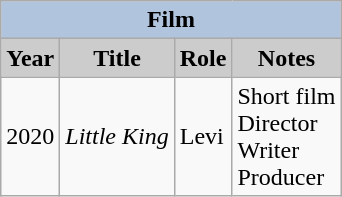<table class="wikitable">
<tr>
<th colspan=4 style="background:#B0C4DE;">Film</th>
</tr>
<tr>
<th style="background: #CCCCCC;">Year</th>
<th style="background: #CCCCCC;">Title</th>
<th style="background: #CCCCCC;">Role</th>
<th style="background: #CCCCCC;">Notes</th>
</tr>
<tr>
<td>2020</td>
<td><em>Little King</em></td>
<td>Levi</td>
<td>Short film<br> Director<br> Writer<br> Producer</td>
</tr>
</table>
